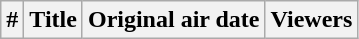<table class="wikitable plainrowheaders">
<tr>
<th>#</th>
<th>Title</th>
<th>Original air date</th>
<th>Viewers<br>



</th>
</tr>
</table>
